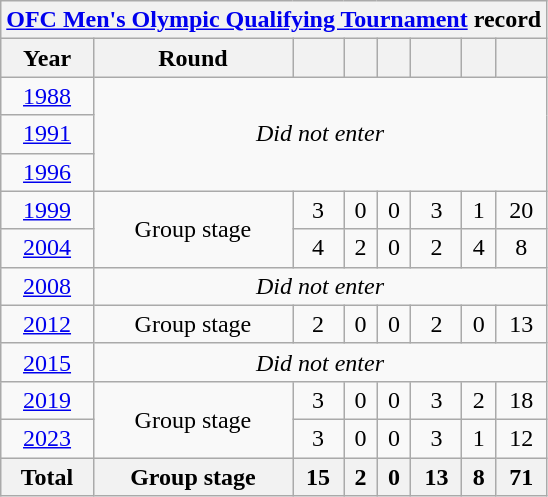<table class="wikitable" style="text-align: center;">
<tr>
<th colspan=10><a href='#'>OFC Men's Olympic Qualifying Tournament</a> record</th>
</tr>
<tr>
<th>Year</th>
<th>Round</th>
<th></th>
<th></th>
<th></th>
<th></th>
<th></th>
<th></th>
</tr>
<tr>
<td>  <a href='#'>1988</a></td>
<td colspan=7 rowspan=3><em>Did not enter</em></td>
</tr>
<tr>
<td> <a href='#'>1991</a></td>
</tr>
<tr>
<td> <a href='#'>1996</a></td>
</tr>
<tr>
<td> <a href='#'>1999</a></td>
<td rowspan=2>Group stage</td>
<td>3</td>
<td>0</td>
<td>0</td>
<td>3</td>
<td>1</td>
<td>20</td>
</tr>
<tr>
<td>  <a href='#'>2004</a></td>
<td>4</td>
<td>2</td>
<td>0</td>
<td>2</td>
<td>4</td>
<td>8</td>
</tr>
<tr>
<td> <a href='#'>2008</a></td>
<td colspan=7><em>Did not enter</em></td>
</tr>
<tr>
<td> <a href='#'>2012</a></td>
<td>Group stage</td>
<td>2</td>
<td>0</td>
<td>0</td>
<td>2</td>
<td>0</td>
<td>13</td>
</tr>
<tr>
<td> <a href='#'>2015</a></td>
<td colspan=7><em>Did not enter</em></td>
</tr>
<tr>
<td> <a href='#'>2019</a></td>
<td rowspan =2>Group stage</td>
<td>3</td>
<td>0</td>
<td>0</td>
<td>3</td>
<td>2</td>
<td>18</td>
</tr>
<tr>
<td> <a href='#'>2023</a></td>
<td>3</td>
<td>0</td>
<td>0</td>
<td>3</td>
<td>1</td>
<td>12</td>
</tr>
<tr>
<th><strong>Total</strong></th>
<th>Group stage</th>
<th><strong>15</strong></th>
<th><strong>2</strong></th>
<th><strong>0</strong></th>
<th><strong>13</strong></th>
<th><strong>8</strong></th>
<th><strong>71</strong></th>
</tr>
</table>
